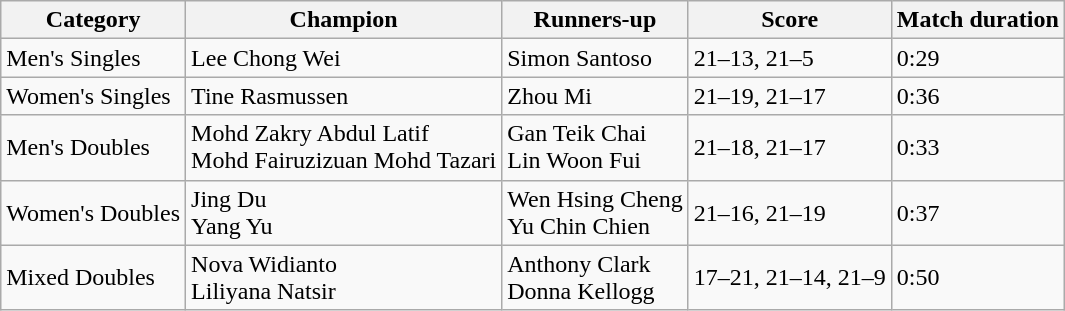<table class="wikitable" border="1">
<tr>
<th>Category</th>
<th>Champion</th>
<th>Runners-up</th>
<th>Score</th>
<th>Match duration</th>
</tr>
<tr>
<td>Men's Singles</td>
<td> Lee Chong Wei</td>
<td> Simon Santoso</td>
<td>21–13, 21–5</td>
<td>0:29</td>
</tr>
<tr>
<td>Women's Singles</td>
<td> Tine Rasmussen</td>
<td> Zhou Mi</td>
<td>21–19, 21–17</td>
<td>0:36</td>
</tr>
<tr>
<td>Men's Doubles</td>
<td> Mohd Zakry Abdul Latif<br>  Mohd Fairuzizuan Mohd Tazari</td>
<td> Gan Teik Chai<br>  Lin Woon Fui</td>
<td>21–18, 21–17</td>
<td>0:33</td>
</tr>
<tr>
<td>Women's Doubles</td>
<td> Jing Du<br>  Yang Yu</td>
<td> Wen Hsing Cheng<br>  Yu Chin Chien</td>
<td>21–16, 21–19</td>
<td>0:37</td>
</tr>
<tr>
<td>Mixed Doubles</td>
<td> Nova Widianto<br>  Liliyana Natsir</td>
<td> Anthony Clark<br>  Donna Kellogg</td>
<td>17–21, 21–14, 21–9</td>
<td>0:50</td>
</tr>
</table>
